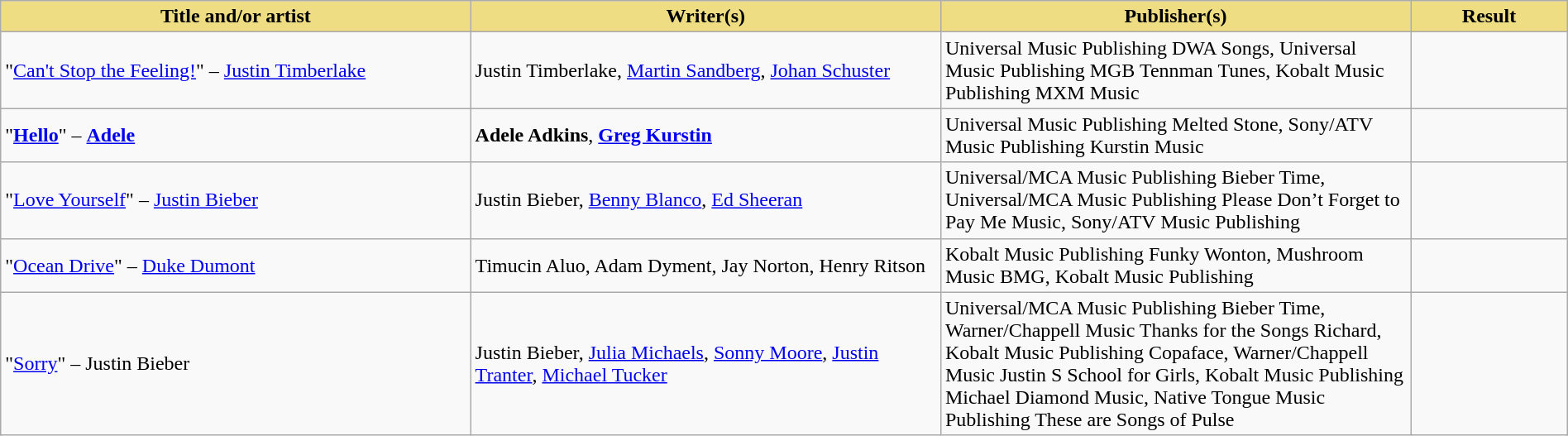<table class="wikitable" width=100%>
<tr>
<th style="width:30%;background:#EEDD82;">Title and/or artist</th>
<th style="width:30%;background:#EEDD82;">Writer(s)</th>
<th style="width:30%;background:#EEDD82;">Publisher(s)</th>
<th style="width:10%;background:#EEDD82;">Result</th>
</tr>
<tr>
<td>"<a href='#'>Can't Stop the Feeling!</a>" – <a href='#'>Justin Timberlake</a></td>
<td>Justin Timberlake, <a href='#'>Martin Sandberg</a>, <a href='#'>Johan Schuster</a></td>
<td>Universal Music Publishing  DWA Songs, Universal Music Publishing MGB  Tennman Tunes, Kobalt Music Publishing  MXM Music</td>
<td></td>
</tr>
<tr>
<td>"<strong><a href='#'>Hello</a></strong>" – <strong><a href='#'>Adele</a></strong></td>
<td><strong>Adele Adkins</strong>, <strong><a href='#'>Greg Kurstin</a></strong></td>
<td>Universal Music Publishing  Melted Stone, Sony/ATV Music Publishing  Kurstin Music</td>
<td></td>
</tr>
<tr>
<td>"<a href='#'>Love Yourself</a>" – <a href='#'>Justin Bieber</a></td>
<td>Justin Bieber, <a href='#'>Benny Blanco</a>, <a href='#'>Ed Sheeran</a></td>
<td>Universal/MCA Music Publishing  Bieber Time, Universal/MCA Music Publishing  Please Don’t Forget to Pay Me Music, Sony/ATV Music Publishing</td>
<td></td>
</tr>
<tr>
<td>"<a href='#'>Ocean Drive</a>" – <a href='#'>Duke Dumont</a></td>
<td>Timucin Aluo, Adam Dyment, Jay Norton, Henry Ritson</td>
<td>Kobalt Music Publishing  Funky Wonton, Mushroom Music  BMG, Kobalt Music Publishing</td>
<td></td>
</tr>
<tr>
<td>"<a href='#'>Sorry</a>" – Justin Bieber</td>
<td>Justin Bieber, <a href='#'>Julia Michaels</a>, <a href='#'>Sonny Moore</a>, <a href='#'>Justin Tranter</a>, <a href='#'>Michael Tucker</a></td>
<td>Universal/MCA Music Publishing  Bieber Time, Warner/Chappell Music  Thanks for the Songs Richard, Kobalt Music Publishing  Copaface, Warner/Chappell Music  Justin S School for Girls, Kobalt Music Publishing  Michael Diamond Music, Native Tongue Music Publishing  These are Songs of Pulse</td>
<td></td>
</tr>
</table>
